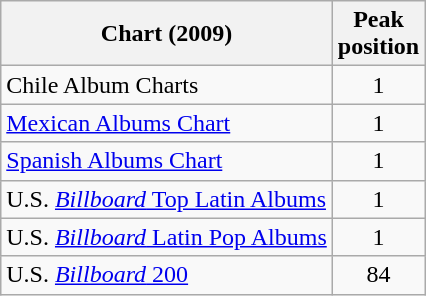<table class="wikitable">
<tr>
<th>Chart (2009)</th>
<th>Peak<br>position</th>
</tr>
<tr>
<td>Chile Album Charts</td>
<td align="center">1</td>
</tr>
<tr>
<td><a href='#'>Mexican Albums Chart</a></td>
<td align="center">1</td>
</tr>
<tr>
<td><a href='#'>Spanish Albums Chart</a></td>
<td align="center">1</td>
</tr>
<tr>
<td>U.S. <a href='#'><em>Billboard</em> Top Latin Albums</a></td>
<td align="center">1</td>
</tr>
<tr>
<td>U.S. <a href='#'><em>Billboard</em> Latin Pop Albums</a></td>
<td align="center">1</td>
</tr>
<tr>
<td>U.S. <a href='#'><em>Billboard</em> 200</a></td>
<td align="center">84</td>
</tr>
</table>
